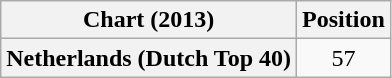<table class="wikitable plainrowheaders">
<tr>
<th scope="col">Chart (2013)</th>
<th scope="col">Position</th>
</tr>
<tr>
<th scope="row">Netherlands (Dutch Top 40)</th>
<td style="text-align:center;">57</td>
</tr>
</table>
